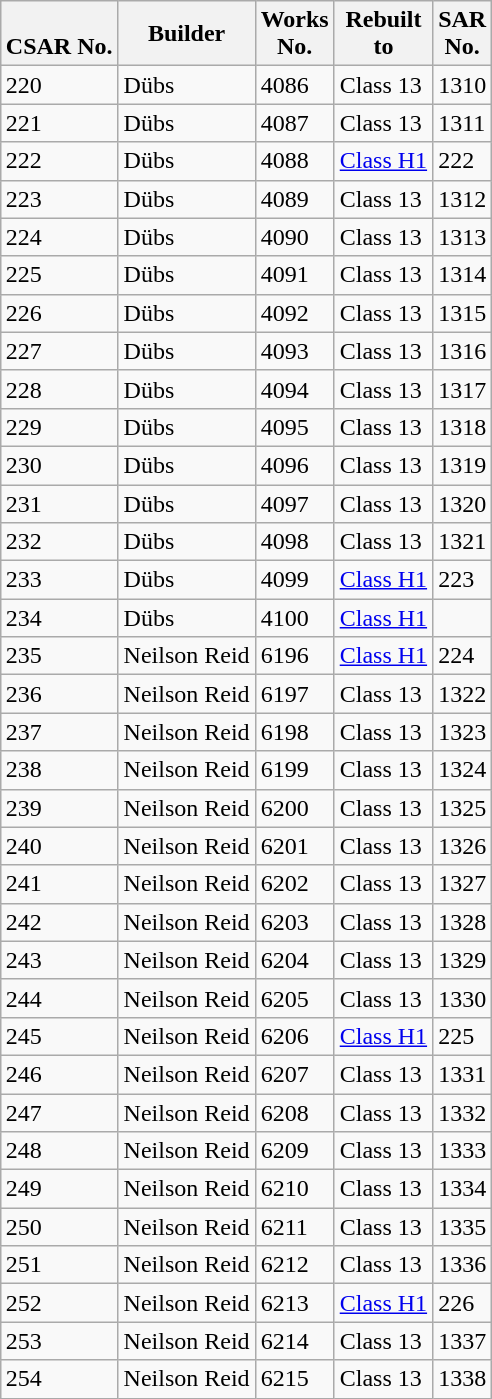<table class="wikitable collapsible collapsed sortable" style="margin:0.5em auto; font-size:100%;">
<tr>
<th><br>CSAR No.</th>
<th>Builder<br></th>
<th>Works<br>No.</th>
<th>Rebuilt<br>to</th>
<th>SAR<br>No.</th>
</tr>
<tr>
<td>220</td>
<td>Dübs</td>
<td>4086</td>
<td>Class 13</td>
<td>1310</td>
</tr>
<tr>
<td>221</td>
<td>Dübs</td>
<td>4087</td>
<td>Class 13</td>
<td>1311</td>
</tr>
<tr>
<td>222</td>
<td>Dübs</td>
<td>4088</td>
<td><a href='#'>Class H1</a></td>
<td>222</td>
</tr>
<tr>
<td>223</td>
<td>Dübs</td>
<td>4089</td>
<td>Class 13</td>
<td>1312</td>
</tr>
<tr>
<td>224</td>
<td>Dübs</td>
<td>4090</td>
<td>Class 13</td>
<td>1313</td>
</tr>
<tr>
<td>225</td>
<td>Dübs</td>
<td>4091</td>
<td>Class 13</td>
<td>1314</td>
</tr>
<tr>
<td>226</td>
<td>Dübs</td>
<td>4092</td>
<td>Class 13</td>
<td>1315</td>
</tr>
<tr>
<td>227</td>
<td>Dübs</td>
<td>4093</td>
<td>Class 13</td>
<td>1316</td>
</tr>
<tr>
<td>228</td>
<td>Dübs</td>
<td>4094</td>
<td>Class 13</td>
<td>1317</td>
</tr>
<tr>
<td>229</td>
<td>Dübs</td>
<td>4095</td>
<td>Class 13</td>
<td>1318</td>
</tr>
<tr>
<td>230</td>
<td>Dübs</td>
<td>4096</td>
<td>Class 13</td>
<td>1319</td>
</tr>
<tr>
<td>231</td>
<td>Dübs</td>
<td>4097</td>
<td>Class 13</td>
<td>1320</td>
</tr>
<tr>
<td>232</td>
<td>Dübs</td>
<td>4098</td>
<td>Class 13</td>
<td>1321</td>
</tr>
<tr>
<td>233</td>
<td>Dübs</td>
<td>4099</td>
<td><a href='#'>Class H1</a></td>
<td>223</td>
</tr>
<tr>
<td>234</td>
<td>Dübs</td>
<td>4100</td>
<td><a href='#'>Class H1</a></td>
<td></td>
</tr>
<tr>
<td>235</td>
<td>Neilson Reid</td>
<td>6196</td>
<td><a href='#'>Class H1</a></td>
<td>224</td>
</tr>
<tr>
<td>236</td>
<td>Neilson Reid</td>
<td>6197</td>
<td>Class 13</td>
<td>1322</td>
</tr>
<tr>
<td>237</td>
<td>Neilson Reid</td>
<td>6198</td>
<td>Class 13</td>
<td>1323</td>
</tr>
<tr>
<td>238</td>
<td>Neilson Reid</td>
<td>6199</td>
<td>Class 13</td>
<td>1324</td>
</tr>
<tr>
<td>239</td>
<td>Neilson Reid</td>
<td>6200</td>
<td>Class 13</td>
<td>1325</td>
</tr>
<tr>
<td>240</td>
<td>Neilson Reid</td>
<td>6201</td>
<td>Class 13</td>
<td>1326</td>
</tr>
<tr>
<td>241</td>
<td>Neilson Reid</td>
<td>6202</td>
<td>Class 13</td>
<td>1327</td>
</tr>
<tr>
<td>242</td>
<td>Neilson Reid</td>
<td>6203</td>
<td>Class 13</td>
<td>1328</td>
</tr>
<tr>
<td>243</td>
<td>Neilson Reid</td>
<td>6204</td>
<td>Class 13</td>
<td>1329</td>
</tr>
<tr>
<td>244</td>
<td>Neilson Reid</td>
<td>6205</td>
<td>Class 13</td>
<td>1330</td>
</tr>
<tr>
<td>245</td>
<td>Neilson Reid</td>
<td>6206</td>
<td><a href='#'>Class H1</a></td>
<td>225</td>
</tr>
<tr>
<td>246</td>
<td>Neilson Reid</td>
<td>6207</td>
<td>Class 13</td>
<td>1331</td>
</tr>
<tr>
<td>247</td>
<td>Neilson Reid</td>
<td>6208</td>
<td>Class 13</td>
<td>1332</td>
</tr>
<tr>
<td>248</td>
<td>Neilson Reid</td>
<td>6209</td>
<td>Class 13</td>
<td>1333</td>
</tr>
<tr>
<td>249</td>
<td>Neilson Reid</td>
<td>6210</td>
<td>Class 13</td>
<td>1334</td>
</tr>
<tr>
<td>250</td>
<td>Neilson Reid</td>
<td>6211</td>
<td>Class 13</td>
<td>1335</td>
</tr>
<tr>
<td>251</td>
<td>Neilson Reid</td>
<td>6212</td>
<td>Class 13</td>
<td>1336</td>
</tr>
<tr>
<td>252</td>
<td>Neilson Reid</td>
<td>6213</td>
<td><a href='#'>Class H1</a></td>
<td>226</td>
</tr>
<tr>
<td>253</td>
<td>Neilson Reid</td>
<td>6214</td>
<td>Class 13</td>
<td>1337</td>
</tr>
<tr>
<td>254</td>
<td>Neilson Reid</td>
<td>6215</td>
<td>Class 13</td>
<td>1338</td>
</tr>
</table>
